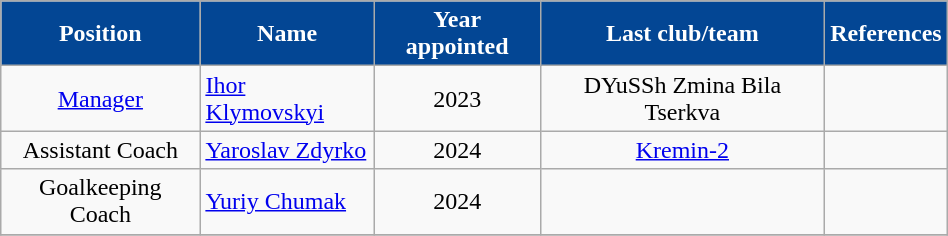<table class="wikitable" style="text-align:center;width:50%;">
<tr>
<th style=background:#034694;color:#FFFFFF>Position</th>
<th style=background:#034694;color:#FFFFFF>Name</th>
<th style=background:#034694;color:#FFFFFF>Year appointed</th>
<th style=background:#034694;color:#FFFFFF>Last club/team</th>
<th style=background:#034694;color:#FFFFFF>References</th>
</tr>
<tr>
<td><a href='#'>Manager</a></td>
<td align=left> <a href='#'>Ihor Klymovskyi</a></td>
<td>2023</td>
<td>DYuSSh Zmina Bila Tserkva</td>
<td></td>
</tr>
<tr>
<td>Assistant Coach</td>
<td align=left> <a href='#'>Yaroslav Zdyrko</a></td>
<td>2024</td>
<td><a href='#'>Kremin-2</a></td>
<td></td>
</tr>
<tr>
<td>Goalkeeping Coach</td>
<td align=left> <a href='#'>Yuriy Chumak</a></td>
<td>2024</td>
<td></td>
<td></td>
</tr>
<tr>
</tr>
</table>
